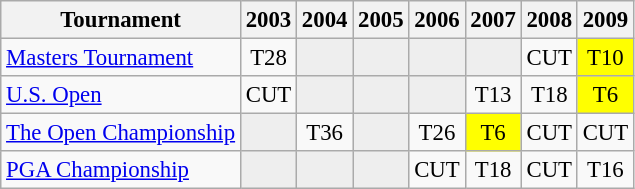<table class="wikitable" style="font-size:95%;text-align:center;">
<tr>
<th>Tournament</th>
<th>2003</th>
<th>2004</th>
<th>2005</th>
<th>2006</th>
<th>2007</th>
<th>2008</th>
<th>2009</th>
</tr>
<tr>
<td align=left><a href='#'>Masters Tournament</a></td>
<td>T28</td>
<td style="background:#eeeeee;"></td>
<td style="background:#eeeeee;"></td>
<td style="background:#eeeeee;"></td>
<td style="background:#eeeeee;"></td>
<td>CUT</td>
<td style="background:yellow;">T10</td>
</tr>
<tr>
<td align=left><a href='#'>U.S. Open</a></td>
<td>CUT</td>
<td style="background:#eeeeee;"></td>
<td style="background:#eeeeee;"></td>
<td style="background:#eeeeee;"></td>
<td>T13</td>
<td>T18</td>
<td style="background:yellow;">T6</td>
</tr>
<tr>
<td align=left><a href='#'>The Open Championship</a></td>
<td style="background:#eeeeee;"></td>
<td>T36</td>
<td style="background:#eeeeee;"></td>
<td>T26</td>
<td style="background:yellow;">T6</td>
<td>CUT</td>
<td>CUT</td>
</tr>
<tr>
<td align=left><a href='#'>PGA Championship</a></td>
<td style="background:#eeeeee;"></td>
<td style="background:#eeeeee;"></td>
<td style="background:#eeeeee;"></td>
<td>CUT</td>
<td>T18</td>
<td>CUT</td>
<td>T16</td>
</tr>
</table>
